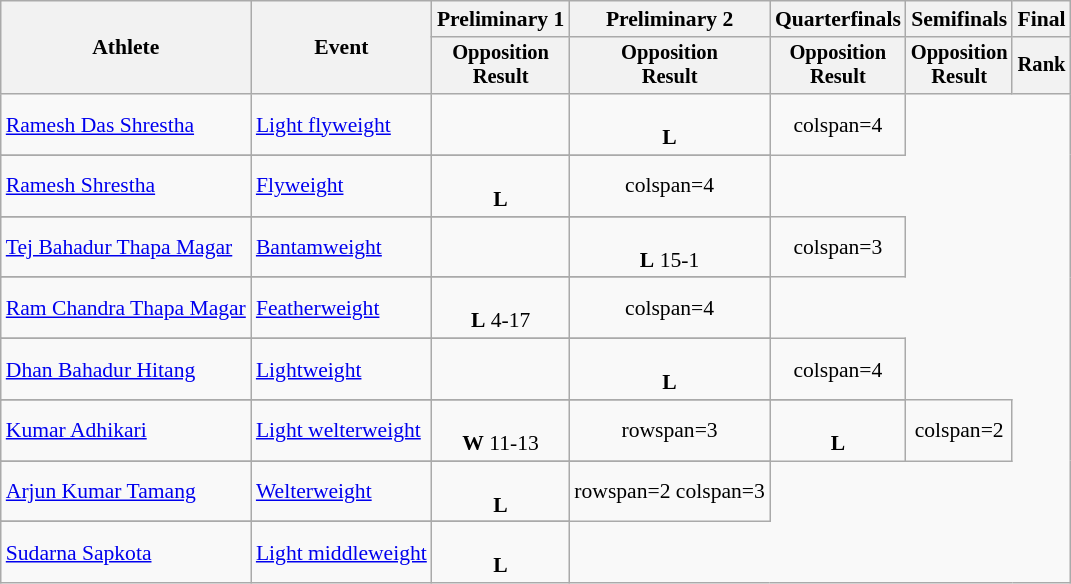<table class="wikitable" style="font-size:90%">
<tr>
<th rowspan=2>Athlete</th>
<th rowspan=2>Event</th>
<th>Preliminary 1</th>
<th>Preliminary 2</th>
<th>Quarterfinals</th>
<th>Semifinals</th>
<th colspan=2>Final</th>
</tr>
<tr style="font-size:95%">
<th>Opposition<br>Result</th>
<th>Opposition<br>Result</th>
<th>Opposition<br>Result</th>
<th>Opposition<br>Result</th>
<th>Rank</th>
</tr>
<tr align=center>
<td align=left><a href='#'>Ramesh Das Shrestha</a></td>
<td align=left><a href='#'>Light flyweight</a></td>
<td></td>
<td><br><strong>L</strong> </td>
<td>colspan=4 </td>
</tr>
<tr>
</tr>
<tr align=center>
<td align=left><a href='#'>Ramesh Shrestha</a></td>
<td align=left><a href='#'>Flyweight</a></td>
<td><br><strong>L</strong> </td>
<td>colspan=4 </td>
</tr>
<tr>
</tr>
<tr align=center>
<td align=left><a href='#'>Tej Bahadur Thapa Magar</a></td>
<td align=left><a href='#'>Bantamweight</a></td>
<td></td>
<td><br><strong>L</strong> 15-1</td>
<td>colspan=3 </td>
</tr>
<tr>
</tr>
<tr align=center>
<td align=left><a href='#'>Ram Chandra Thapa Magar</a></td>
<td align=left><a href='#'>Featherweight</a></td>
<td><br><strong>L</strong> 4-17</td>
<td>colspan=4 </td>
</tr>
<tr>
</tr>
<tr align=center>
<td align=left><a href='#'>Dhan Bahadur Hitang</a></td>
<td align=left><a href='#'>Lightweight</a></td>
<td></td>
<td><br><strong>L</strong> </td>
<td>colspan=4 </td>
</tr>
<tr>
</tr>
<tr align=center>
<td align=left><a href='#'>Kumar Adhikari</a></td>
<td align=left><a href='#'>Light welterweight</a></td>
<td><br><strong>W</strong> 11-13</td>
<td>rowspan=3 </td>
<td><br><strong>L</strong> </td>
<td>colspan=2 </td>
</tr>
<tr>
</tr>
<tr align=center>
<td align=left><a href='#'>Arjun Kumar Tamang</a></td>
<td align=left><a href='#'>Welterweight</a></td>
<td><br><strong>L</strong> </td>
<td>rowspan=2 colspan=3 </td>
</tr>
<tr>
</tr>
<tr align=center>
<td align=left><a href='#'>Sudarna Sapkota</a></td>
<td align=left><a href='#'>Light middleweight</a></td>
<td><br><strong>L</strong> </td>
</tr>
</table>
